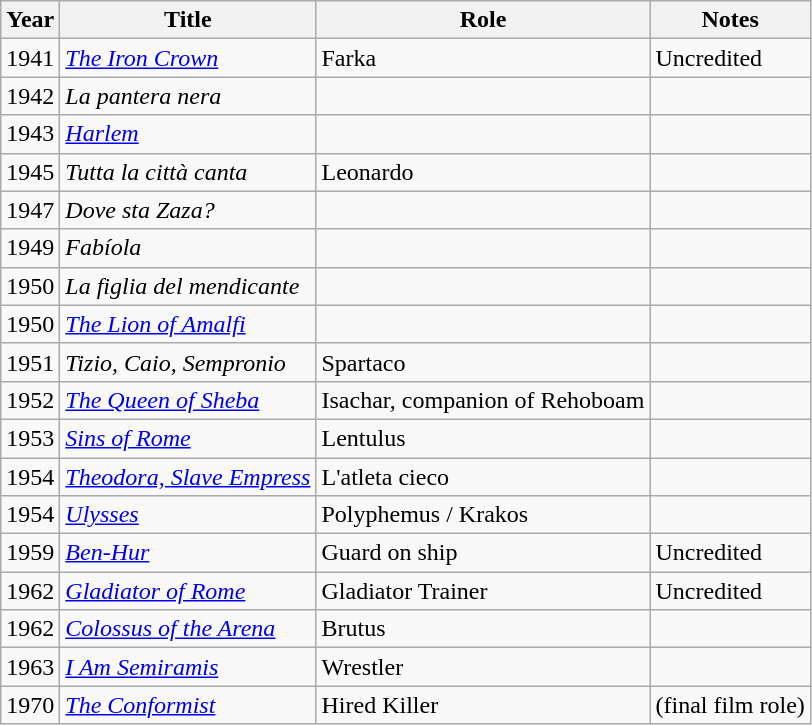<table class="wikitable">
<tr>
<th>Year</th>
<th>Title</th>
<th>Role</th>
<th>Notes</th>
</tr>
<tr>
<td>1941</td>
<td><em><a href='#'>The Iron Crown</a></em></td>
<td>Farka</td>
<td>Uncredited</td>
</tr>
<tr>
<td>1942</td>
<td><em>La pantera nera</em></td>
<td></td>
<td></td>
</tr>
<tr>
<td>1943</td>
<td><em><a href='#'>Harlem</a></em></td>
<td></td>
<td></td>
</tr>
<tr>
<td>1945</td>
<td><em>Tutta la città canta</em></td>
<td>Leonardo</td>
<td></td>
</tr>
<tr>
<td>1947</td>
<td><em>Dove sta Zaza?</em></td>
<td></td>
<td></td>
</tr>
<tr>
<td>1949</td>
<td><em>Fabíola</em></td>
<td></td>
<td></td>
</tr>
<tr>
<td>1950</td>
<td><em>La figlia del mendicante</em></td>
<td></td>
<td></td>
</tr>
<tr>
<td>1950</td>
<td><em><a href='#'>The Lion of Amalfi</a></em></td>
<td></td>
<td></td>
</tr>
<tr>
<td>1951</td>
<td><em>Tizio, Caio, Sempronio</em></td>
<td>Spartaco</td>
<td></td>
</tr>
<tr>
<td>1952</td>
<td><em><a href='#'>The Queen of Sheba</a></em></td>
<td>Isachar, companion of Rehoboam</td>
<td></td>
</tr>
<tr>
<td>1953</td>
<td><em><a href='#'>Sins of Rome</a></em></td>
<td>Lentulus</td>
<td></td>
</tr>
<tr>
<td>1954</td>
<td><em><a href='#'>Theodora, Slave Empress</a></em></td>
<td>L'atleta cieco</td>
<td></td>
</tr>
<tr>
<td>1954</td>
<td><em><a href='#'>Ulysses</a></em></td>
<td>Polyphemus / Krakos</td>
<td></td>
</tr>
<tr>
<td>1959</td>
<td><em><a href='#'>Ben-Hur</a></em></td>
<td>Guard on ship</td>
<td>Uncredited</td>
</tr>
<tr>
<td>1962</td>
<td><em><a href='#'>Gladiator of Rome</a></em></td>
<td>Gladiator Trainer</td>
<td>Uncredited</td>
</tr>
<tr>
<td>1962</td>
<td><em><a href='#'>Colossus of the Arena</a></em></td>
<td>Brutus</td>
<td></td>
</tr>
<tr>
<td>1963</td>
<td><em><a href='#'>I Am Semiramis</a></em></td>
<td>Wrestler</td>
<td></td>
</tr>
<tr>
<td>1970</td>
<td><em><a href='#'>The Conformist</a></em></td>
<td>Hired Killer</td>
<td>(final film role)</td>
</tr>
</table>
